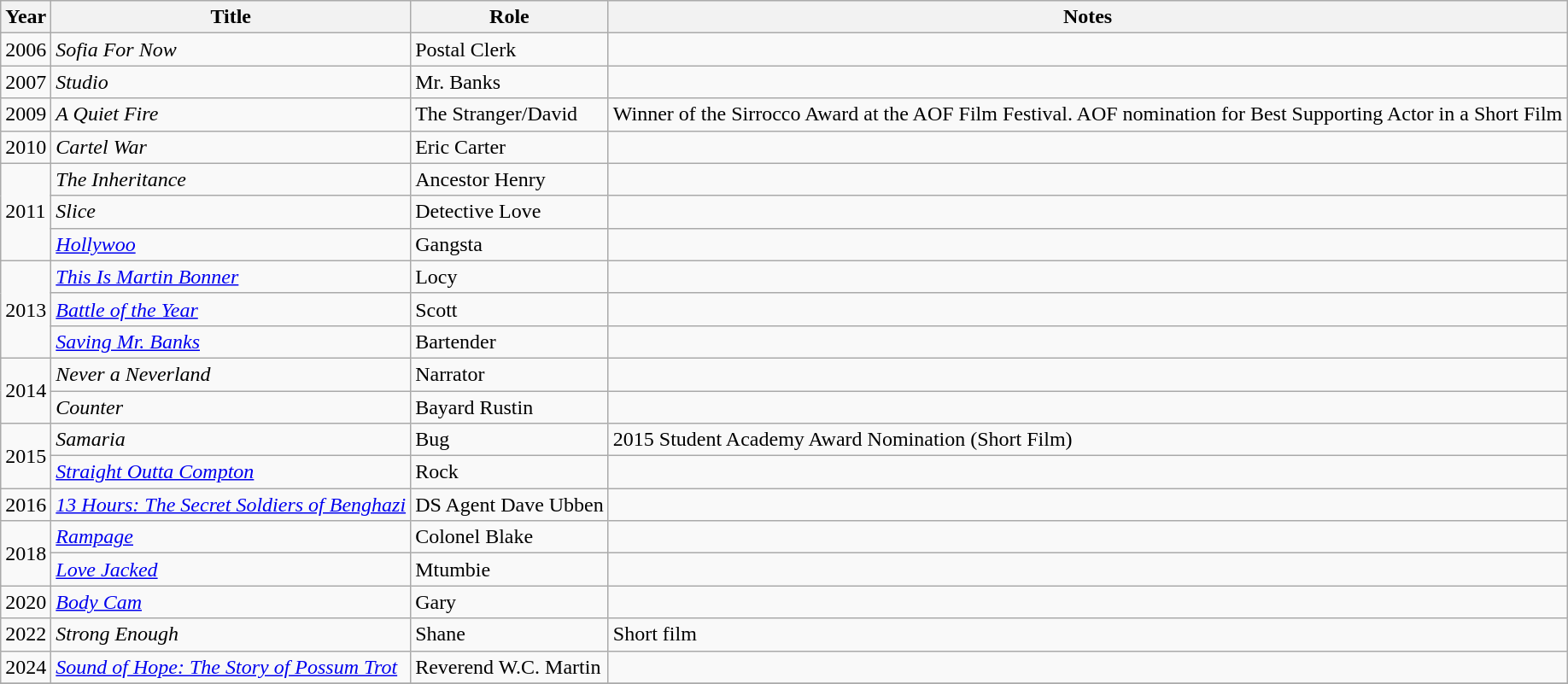<table class="wikitable">
<tr>
<th>Year</th>
<th>Title</th>
<th>Role</th>
<th>Notes</th>
</tr>
<tr>
<td>2006</td>
<td><em>Sofia For Now</em></td>
<td>Postal Clerk</td>
<td></td>
</tr>
<tr>
<td>2007</td>
<td><em>Studio</em></td>
<td>Mr. Banks</td>
<td></td>
</tr>
<tr>
<td>2009</td>
<td><em> A Quiet Fire</em></td>
<td>The Stranger/David</td>
<td>Winner of the Sirrocco Award at the AOF Film Festival. AOF nomination for Best Supporting Actor in a Short Film</td>
</tr>
<tr>
<td>2010</td>
<td><em>Cartel War</em></td>
<td>Eric Carter</td>
<td></td>
</tr>
<tr>
<td rowspan="3">2011</td>
<td><em>The Inheritance</em></td>
<td>Ancestor Henry</td>
<td></td>
</tr>
<tr>
<td><em>Slice</em></td>
<td>Detective Love</td>
<td></td>
</tr>
<tr>
<td><em><a href='#'>Hollywoo</a></em></td>
<td>Gangsta</td>
<td></td>
</tr>
<tr>
<td rowspan="3">2013</td>
<td><em><a href='#'>This Is Martin Bonner</a></em></td>
<td>Locy</td>
<td></td>
</tr>
<tr>
<td><em><a href='#'>Battle of the Year</a></em></td>
<td>Scott</td>
<td></td>
</tr>
<tr>
<td><em><a href='#'>Saving Mr. Banks</a></em></td>
<td>Bartender</td>
<td></td>
</tr>
<tr>
<td rowspan="2">2014</td>
<td><em>Never a Neverland</em></td>
<td>Narrator</td>
<td></td>
</tr>
<tr>
<td><em>Counter</em></td>
<td>Bayard Rustin</td>
<td></td>
</tr>
<tr>
<td rowspan="2">2015</td>
<td><em>Samaria</em></td>
<td>Bug</td>
<td>2015 Student Academy Award Nomination (Short Film)</td>
</tr>
<tr>
<td><em><a href='#'>Straight Outta Compton</a></em></td>
<td>Rock</td>
<td></td>
</tr>
<tr>
<td>2016</td>
<td><em><a href='#'>13 Hours: The Secret Soldiers of Benghazi</a></em></td>
<td>DS Agent Dave Ubben</td>
<td></td>
</tr>
<tr>
<td rowspan="2">2018</td>
<td><em><a href='#'>Rampage</a></em></td>
<td>Colonel Blake</td>
<td></td>
</tr>
<tr>
<td><em><a href='#'>Love Jacked</a></em></td>
<td>Mtumbie</td>
<td></td>
</tr>
<tr>
<td>2020</td>
<td><em><a href='#'>Body Cam</a></em></td>
<td>Gary</td>
<td></td>
</tr>
<tr>
<td>2022</td>
<td><em>Strong Enough</em></td>
<td>Shane</td>
<td>Short film</td>
</tr>
<tr>
<td>2024</td>
<td><em><a href='#'>Sound of Hope: The Story of Possum Trot</a></em></td>
<td>Reverend W.C. Martin</td>
<td></td>
</tr>
<tr>
</tr>
</table>
